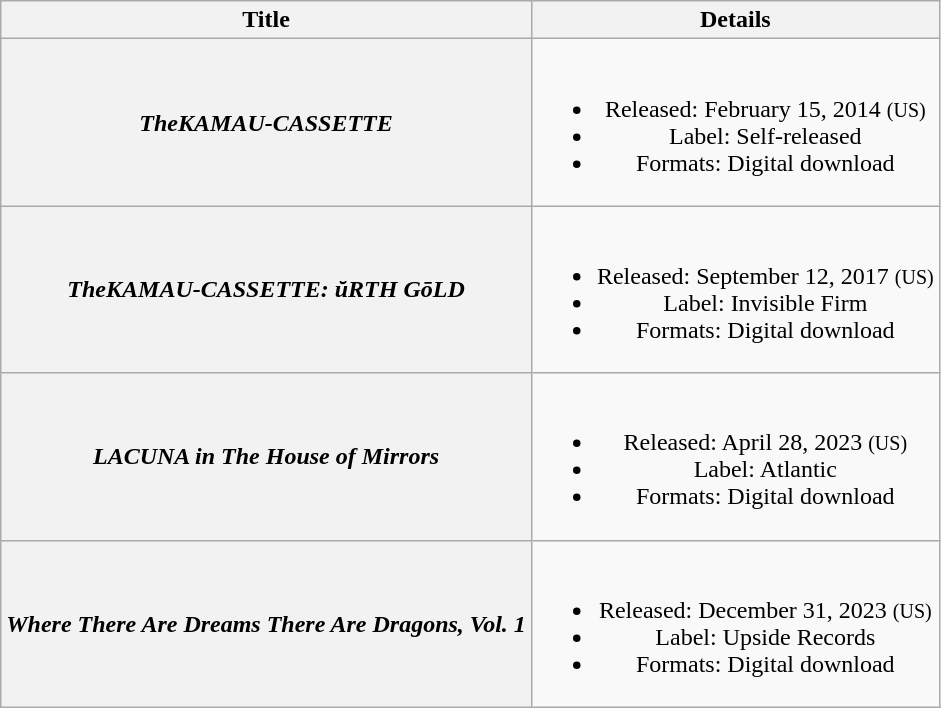<table class="wikitable plainrowheaders" style="text-align:center">
<tr>
<th scope="col">Title</th>
<th scope="col">Details</th>
</tr>
<tr>
<th scope="row"><em>TheKAMAU-CASSETTE</em></th>
<td><br><ul><li>Released: February 15, 2014 <small>(US)</small></li><li>Label: Self-released</li><li>Formats: Digital download</li></ul></td>
</tr>
<tr>
<th scope="row"><em>TheKAMAU-CASSETTE: ŭRTH GōLD</em></th>
<td><br><ul><li>Released: September 12, 2017 <small>(US)</small></li><li>Label: Invisible Firm</li><li>Formats: Digital download</li></ul></td>
</tr>
<tr>
<th scope="row"><em>LACUNA in The House of Mirrors</em></th>
<td><br><ul><li>Released: April 28, 2023 <small>(US)</small></li><li>Label: Atlantic</li><li>Formats: Digital download</li></ul></td>
</tr>
<tr>
<th scope="row"><em>Where There Are Dreams There Are Dragons, Vol. 1</th>
<td><br><ul><li>Released: December 31, 2023 <small>(US)</small></li><li>Label: Upside Records</li><li>Formats: Digital download</li></ul></td>
</tr>
</table>
